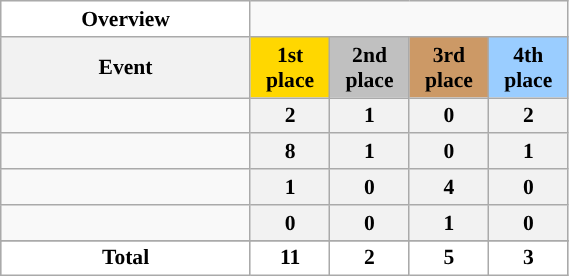<table class="wikitable" style="width:30%; font-size:90%; text-align:center;">
<tr>
<th style="color:black; background:#FFFFFF; ">Overview</th>
</tr>
<tr>
<th>Event</th>
<th style="width:14%; background:gold;">1st place</th>
<th style="width:14%; background:silver;">2nd place</th>
<th style="width:14%; background:#c96;">3rd place</th>
<th style="width:14%; background:#9acdff;">4th place</th>
</tr>
<tr>
<td align=left></td>
<th>2</th>
<th>1</th>
<th>0</th>
<th>2</th>
</tr>
<tr>
<td align=left></td>
<th>8</th>
<th>1</th>
<th>0</th>
<th>1</th>
</tr>
<tr>
<td align=left></td>
<th>1</th>
<th>0</th>
<th>4</th>
<th>0</th>
</tr>
<tr>
<td align=left></td>
<th>0</th>
<th>0</th>
<th>1</th>
<th>0</th>
</tr>
<tr>
</tr>
<tr style="background:silver">
<th style="color:black; background:#FFFFFF; ">Total</th>
<th style="color:black; background:#FFFFFF; ">11</th>
<th style="color:black; background:#FFFFFF; ">2</th>
<th style="color:black; background:#FFFFFF; ">5</th>
<th style="color:black; background:#FFFFFF; ">3</th>
</tr>
</table>
